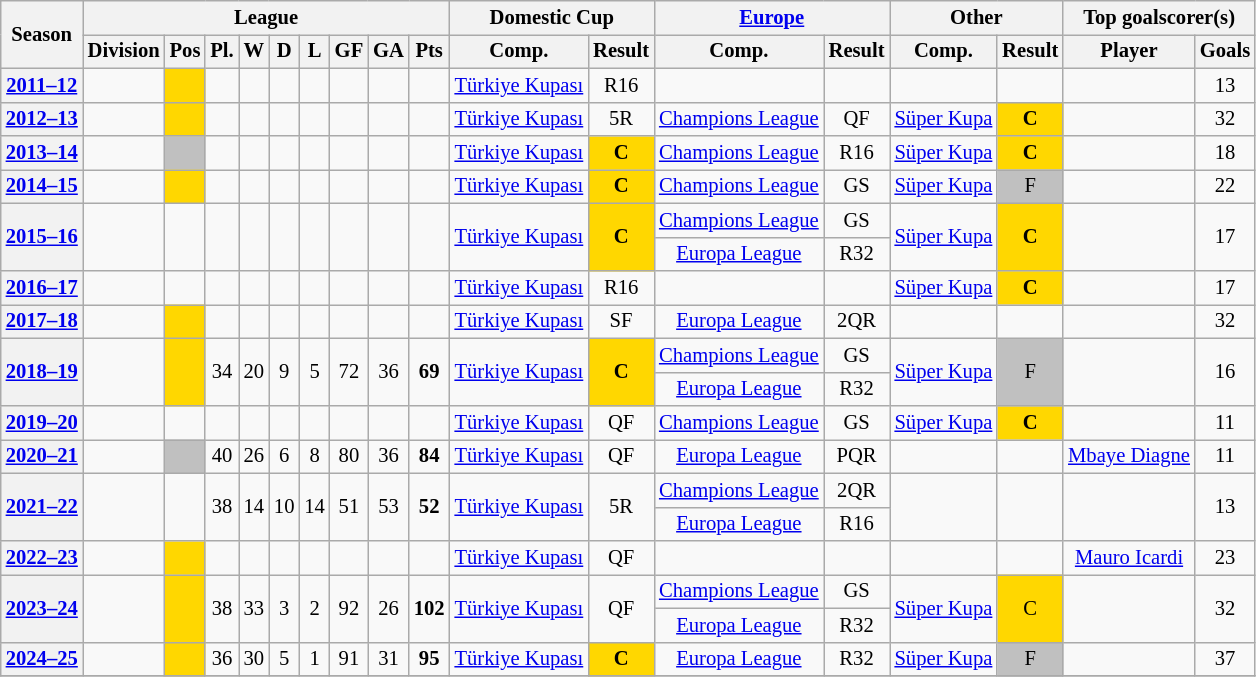<table class="wikitable" style="text-align:center;font-size:86%;">
<tr>
<th rowspan="2" scope="col">Season</th>
<th colspan="9">League</th>
<th colspan="2">Domestic Cup</th>
<th colspan="2"><a href='#'>Europe</a></th>
<th colspan="2">Other</th>
<th colspan="2" scope="col">Top goalscorer(s)</th>
</tr>
<tr>
<th>Division</th>
<th>Pos</th>
<th>Pl.</th>
<th>W</th>
<th>D</th>
<th>L</th>
<th>GF</th>
<th>GA</th>
<th>Pts</th>
<th>Comp.</th>
<th>Result</th>
<th>Comp.</th>
<th>Result</th>
<th>Comp.</th>
<th>Result</th>
<th>Player</th>
<th>Goals</th>
</tr>
<tr>
<th scope="row"><a href='#'>2011–12</a></th>
<td></td>
<td bgcolor="gold"><strong></strong></td>
<td></td>
<td></td>
<td></td>
<td></td>
<td></td>
<td></td>
<td></td>
<td><a href='#'>Türkiye Kupası</a></td>
<td>R16</td>
<td></td>
<td></td>
<td></td>
<td></td>
<td></td>
<td>13</td>
</tr>
<tr>
<th scope="row"><a href='#'>2012–13</a></th>
<td></td>
<td bgcolor="gold"><strong></strong></td>
<td></td>
<td></td>
<td></td>
<td></td>
<td></td>
<td></td>
<td></td>
<td><a href='#'>Türkiye Kupası</a></td>
<td>5R</td>
<td><a href='#'>Champions League</a></td>
<td>QF</td>
<td><a href='#'>Süper Kupa</a></td>
<td bgcolor="gold"><strong>C</strong></td>
<td></td>
<td>32</td>
</tr>
<tr>
<th scope="row"><a href='#'>2013–14</a></th>
<td></td>
<td bgcolor=silver></td>
<td></td>
<td></td>
<td></td>
<td></td>
<td></td>
<td></td>
<td></td>
<td><a href='#'>Türkiye Kupası</a></td>
<td bgcolor="gold"><strong>C</strong></td>
<td><a href='#'>Champions League</a></td>
<td>R16</td>
<td><a href='#'>Süper Kupa</a></td>
<td bgcolor="gold"><strong>C</strong></td>
<td></td>
<td>18</td>
</tr>
<tr>
<th scope="row"><a href='#'>2014–15</a></th>
<td></td>
<td bgcolor="gold"><strong></strong></td>
<td></td>
<td></td>
<td></td>
<td></td>
<td></td>
<td></td>
<td></td>
<td><a href='#'>Türkiye Kupası</a></td>
<td bgcolor="gold"><strong>C</strong></td>
<td><a href='#'>Champions League</a></td>
<td>GS</td>
<td><a href='#'>Süper Kupa</a></td>
<td bgcolor=silver>F</td>
<td></td>
<td>22</td>
</tr>
<tr>
<th rowspan="2" scope="row"><a href='#'>2015–16</a></th>
<td rowspan="2"></td>
<td rowspan="2"></td>
<td rowspan="2"></td>
<td rowspan="2"></td>
<td rowspan="2"></td>
<td rowspan="2"></td>
<td rowspan="2"></td>
<td rowspan="2"></td>
<td rowspan="2"></td>
<td rowspan="2"><a href='#'>Türkiye Kupası</a></td>
<td rowspan="2" bgcolor="gold"><strong>C</strong></td>
<td><a href='#'>Champions League</a></td>
<td>GS</td>
<td rowspan="2"><a href='#'>Süper Kupa</a></td>
<td rowspan="2" bgcolor="gold"><strong>C</strong></td>
<td rowspan="2"></td>
<td rowspan="2">17</td>
</tr>
<tr>
<td><a href='#'>Europa League</a></td>
<td>R32</td>
</tr>
<tr>
<th scope="row"><a href='#'>2016–17</a></th>
<td></td>
<td></td>
<td></td>
<td></td>
<td></td>
<td></td>
<td></td>
<td></td>
<td></td>
<td><a href='#'>Türkiye Kupası</a></td>
<td>R16</td>
<td></td>
<td></td>
<td><a href='#'>Süper Kupa</a></td>
<td bgcolor="gold"><strong>C</strong></td>
<td></td>
<td>17</td>
</tr>
<tr>
<th scope="row"><a href='#'>2017–18</a></th>
<td></td>
<td bgcolor="gold"><strong></strong></td>
<td></td>
<td></td>
<td></td>
<td></td>
<td></td>
<td></td>
<td></td>
<td><a href='#'>Türkiye Kupası</a></td>
<td>SF</td>
<td><a href='#'>Europa League</a></td>
<td>2QR</td>
<td></td>
<td></td>
<td></td>
<td>32</td>
</tr>
<tr>
<th rowspan="2" scope="row"><a href='#'>2018–19</a></th>
<td rowspan="2"></td>
<td rowspan="2" bgcolor="gold"><strong></strong></td>
<td rowspan="2">34</td>
<td rowspan="2">20</td>
<td rowspan="2">9</td>
<td rowspan="2">5</td>
<td rowspan="2">72</td>
<td rowspan="2">36</td>
<td rowspan="2"><strong>69</strong></td>
<td rowspan="2"><a href='#'>Türkiye Kupası</a></td>
<td rowspan="2" bgcolor="gold"><strong>C</strong></td>
<td><a href='#'>Champions League</a></td>
<td>GS</td>
<td rowspan="2"><a href='#'>Süper Kupa</a></td>
<td rowspan="2" bgcolor=silver>F</td>
<td rowspan="2"></td>
<td rowspan="2">16</td>
</tr>
<tr>
<td><a href='#'>Europa League</a></td>
<td>R32</td>
</tr>
<tr>
<th><a href='#'>2019–20</a></th>
<td></td>
<td></td>
<td></td>
<td></td>
<td></td>
<td></td>
<td></td>
<td></td>
<td></td>
<td><a href='#'>Türkiye Kupası</a></td>
<td>QF</td>
<td><a href='#'>Champions League</a></td>
<td>GS</td>
<td><a href='#'>Süper Kupa</a></td>
<td bgcolor="gold"><strong>C</strong></td>
<td><br></td>
<td>11</td>
</tr>
<tr>
<th><a href='#'>2020–21</a></th>
<td></td>
<td bgcolor=silver></td>
<td>40</td>
<td>26</td>
<td>6</td>
<td>8</td>
<td>80</td>
<td>36</td>
<td><strong>84</strong></td>
<td><a href='#'>Türkiye Kupası</a></td>
<td>QF</td>
<td><a href='#'>Europa League</a></td>
<td>PQR</td>
<td></td>
<td></td>
<td><a href='#'>Mbaye Diagne</a></td>
<td>11</td>
</tr>
<tr>
<th rowspan="2" scope="row"><a href='#'>2021–22</a></th>
<td rowspan="2"></td>
<td rowspan="2"></td>
<td rowspan="2">38</td>
<td rowspan="2">14</td>
<td rowspan="2">10</td>
<td rowspan="2">14</td>
<td rowspan="2">51</td>
<td rowspan="2">53</td>
<td rowspan="2"><strong>52</strong></td>
<td rowspan="2"><a href='#'>Türkiye Kupası</a></td>
<td rowspan="2">5R</td>
<td><a href='#'>Champions League</a></td>
<td>2QR</td>
<td rowspan="2"></td>
<td rowspan="2"></td>
<td rowspan="2"></td>
<td rowspan="2">13</td>
</tr>
<tr>
<td><a href='#'>Europa League</a></td>
<td>R16</td>
</tr>
<tr>
<th scope="row"><a href='#'>2022–23</a></th>
<td></td>
<td bgcolor="gold"><strong></strong></td>
<td></td>
<td></td>
<td></td>
<td></td>
<td></td>
<td></td>
<td></td>
<td><a href='#'>Türkiye Kupası</a></td>
<td>QF</td>
<td></td>
<td></td>
<td></td>
<td></td>
<td><a href='#'>Mauro Icardi</a></td>
<td>23</td>
</tr>
<tr>
<th rowspan="2" scope="row"><a href='#'>2023–24</a></th>
<td rowspan="2"></td>
<td rowspan="2" bgcolor="gold"><strong></strong></td>
<td rowspan="2">38</td>
<td rowspan="2">33</td>
<td rowspan="2">3</td>
<td rowspan="2">2</td>
<td rowspan="2">92</td>
<td rowspan="2">26</td>
<td rowspan="2"><strong>102</strong></td>
<td rowspan="2"><a href='#'>Türkiye Kupası</a></td>
<td rowspan="2">QF</td>
<td><a href='#'>Champions League</a></td>
<td>GS</td>
<td rowspan="2"><a href='#'>Süper Kupa</a></td>
<td rowspan="2" bgcolor=gold>C</td>
<td rowspan="2"></td>
<td rowspan="2">32</td>
</tr>
<tr>
<td><a href='#'>Europa League</a></td>
<td>R32</td>
</tr>
<tr>
<th rowspan="1" scope="row"><a href='#'>2024–25</a></th>
<td rowspan="1"></td>
<td rowspan="1" bgcolor="gold"><strong></strong></td>
<td rowspan="1">36</td>
<td rowspan="1">30</td>
<td rowspan="1">5</td>
<td rowspan="1">1</td>
<td rowspan="1">91</td>
<td rowspan="1">31</td>
<td rowspan="1"><strong>95</strong></td>
<td rowspan="1"><a href='#'>Türkiye Kupası</a></td>
<td rowspan="1" bgcolor="gold"><strong>C</strong></td>
<td><a href='#'>Europa League</a></td>
<td>R32</td>
<td rowspan="1"><a href='#'>Süper Kupa</a></td>
<td rowspan="1" bgcolor=silver>F</td>
<td rowspan="1"></td>
<td rowspan="1">37</td>
</tr>
<tr>
</tr>
</table>
